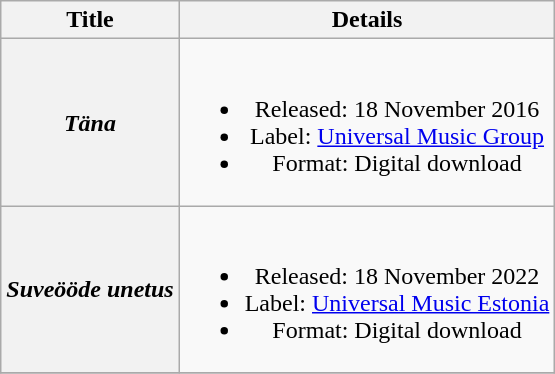<table class="wikitable plainrowheaders" style="text-align:center;">
<tr>
<th scope="col">Title</th>
<th scope="col">Details</th>
</tr>
<tr>
<th scope="row"><em>Täna</em></th>
<td><br><ul><li>Released: 18 November 2016</li><li>Label: <a href='#'>Universal Music Group</a></li><li>Format: Digital download</li></ul></td>
</tr>
<tr>
<th scope="row"><em>Suveööde unetus</em></th>
<td><br><ul><li>Released: 18 November 2022</li><li>Label: <a href='#'>Universal Music Estonia</a></li><li>Format: Digital download</li></ul></td>
</tr>
<tr>
</tr>
</table>
